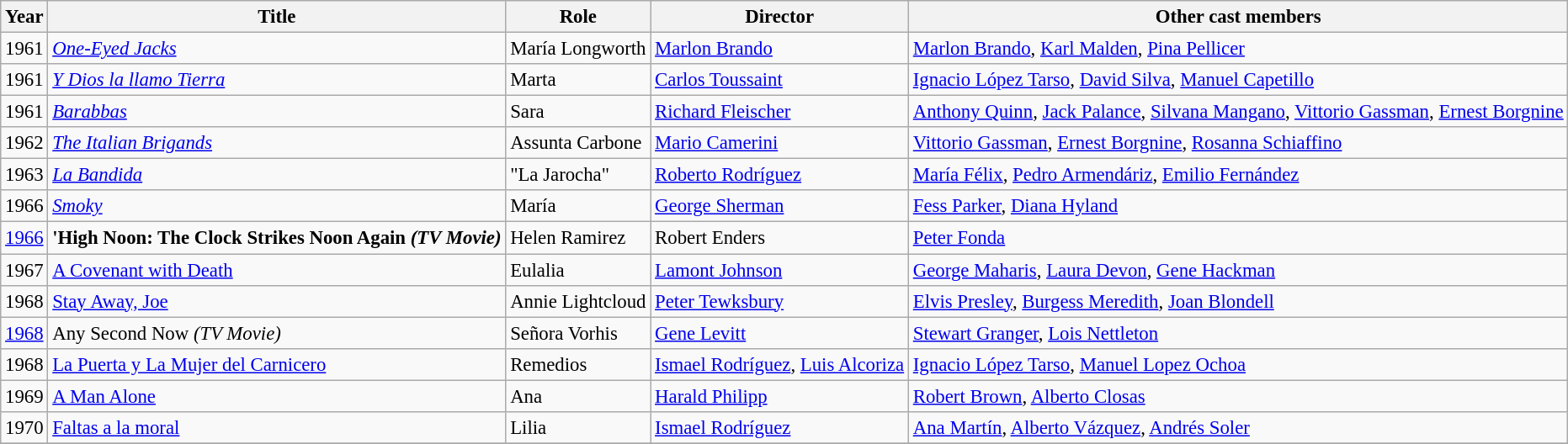<table class="wikitable" style="font-size: 95%;">
<tr>
<th>Year</th>
<th>Title</th>
<th>Role</th>
<th>Director</th>
<th>Other cast members</th>
</tr>
<tr>
<td>1961</td>
<td><em><a href='#'>One-Eyed Jacks</a></em></td>
<td>María Longworth</td>
<td><a href='#'>Marlon Brando</a></td>
<td><a href='#'>Marlon Brando</a>, <a href='#'>Karl Malden</a>, <a href='#'>Pina Pellicer</a></td>
</tr>
<tr>
<td>1961</td>
<td><em><a href='#'>Y Dios la llamo Tierra</a></em></td>
<td>Marta</td>
<td><a href='#'>Carlos Toussaint</a></td>
<td><a href='#'>Ignacio López Tarso</a>, <a href='#'>David Silva</a>, <a href='#'>Manuel Capetillo</a></td>
</tr>
<tr>
<td>1961</td>
<td><em><a href='#'>Barabbas</a></em></td>
<td>Sara</td>
<td><a href='#'>Richard Fleischer</a></td>
<td><a href='#'>Anthony Quinn</a>, <a href='#'>Jack Palance</a>, <a href='#'>Silvana Mangano</a>, <a href='#'>Vittorio Gassman</a>, <a href='#'>Ernest Borgnine</a></td>
</tr>
<tr>
<td>1962</td>
<td><em><a href='#'>The Italian Brigands</a></em></td>
<td>Assunta Carbone</td>
<td><a href='#'>Mario Camerini</a></td>
<td><a href='#'>Vittorio Gassman</a>, <a href='#'>Ernest Borgnine</a>, <a href='#'>Rosanna Schiaffino</a></td>
</tr>
<tr>
<td>1963</td>
<td><em><a href='#'>La Bandida</a></em></td>
<td>"La Jarocha"</td>
<td><a href='#'>Roberto Rodríguez</a></td>
<td><a href='#'>María Félix</a>, <a href='#'>Pedro Armendáriz</a>, <a href='#'>Emilio Fernández</a></td>
</tr>
<tr>
<td>1966</td>
<td><em><a href='#'>Smoky</a></em></td>
<td>María</td>
<td><a href='#'>George Sherman</a></td>
<td><a href='#'>Fess Parker</a>, <a href='#'>Diana Hyland</a></td>
</tr>
<tr>
<td><a href='#'>1966</a></td>
<td><strong>'High Noon: The Clock Strikes Noon Again<em> (TV Movie)</td>
<td>Helen Ramirez</td>
<td>Robert Enders</td>
<td><a href='#'>Peter Fonda</a></td>
</tr>
<tr>
<td>1967</td>
<td></em><a href='#'>A Covenant with Death</a><em></td>
<td>Eulalia</td>
<td><a href='#'>Lamont Johnson</a></td>
<td><a href='#'>George Maharis</a>, <a href='#'>Laura Devon</a>, <a href='#'>Gene Hackman</a></td>
</tr>
<tr>
<td>1968</td>
<td></em><a href='#'>Stay Away, Joe</a><em></td>
<td>Annie Lightcloud</td>
<td><a href='#'>Peter Tewksbury</a></td>
<td><a href='#'>Elvis Presley</a>, <a href='#'>Burgess Meredith</a>, <a href='#'>Joan Blondell</a></td>
</tr>
<tr>
<td><a href='#'>1968</a></td>
<td></em>Any Second Now<em> (TV Movie)</td>
<td>Señora Vorhis</td>
<td><a href='#'>Gene Levitt</a></td>
<td><a href='#'>Stewart Granger</a>, <a href='#'>Lois Nettleton</a></td>
</tr>
<tr>
<td>1968</td>
<td></em><a href='#'>La Puerta y La Mujer del Carnicero</a><em></td>
<td>Remedios</td>
<td><a href='#'>Ismael Rodríguez</a>, <a href='#'>Luis Alcoriza</a></td>
<td><a href='#'>Ignacio López Tarso</a>, <a href='#'>Manuel Lopez Ochoa</a></td>
</tr>
<tr>
<td>1969</td>
<td></em><a href='#'>A Man Alone</a><em></td>
<td>Ana</td>
<td><a href='#'>Harald Philipp</a></td>
<td><a href='#'>Robert Brown</a>, <a href='#'>Alberto Closas</a></td>
</tr>
<tr>
<td>1970</td>
<td></em><a href='#'>Faltas a la moral</a><em></td>
<td>Lilia</td>
<td><a href='#'>Ismael Rodríguez</a></td>
<td><a href='#'>Ana Martín</a>, <a href='#'>Alberto Vázquez</a>, <a href='#'>Andrés Soler</a></td>
</tr>
<tr>
</tr>
</table>
